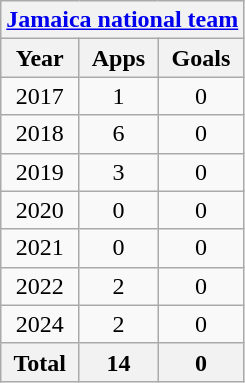<table class="wikitable" style="text-align:center">
<tr>
<th colspan=3><a href='#'>Jamaica national team</a></th>
</tr>
<tr>
<th>Year</th>
<th>Apps</th>
<th>Goals</th>
</tr>
<tr>
<td>2017</td>
<td>1</td>
<td>0</td>
</tr>
<tr>
<td>2018</td>
<td>6</td>
<td>0</td>
</tr>
<tr>
<td>2019</td>
<td>3</td>
<td>0</td>
</tr>
<tr>
<td>2020</td>
<td>0</td>
<td>0</td>
</tr>
<tr>
<td>2021</td>
<td>0</td>
<td>0</td>
</tr>
<tr>
<td>2022</td>
<td>2</td>
<td>0</td>
</tr>
<tr>
<td>2024</td>
<td>2</td>
<td>0</td>
</tr>
<tr>
<th>Total</th>
<th>14</th>
<th>0</th>
</tr>
</table>
